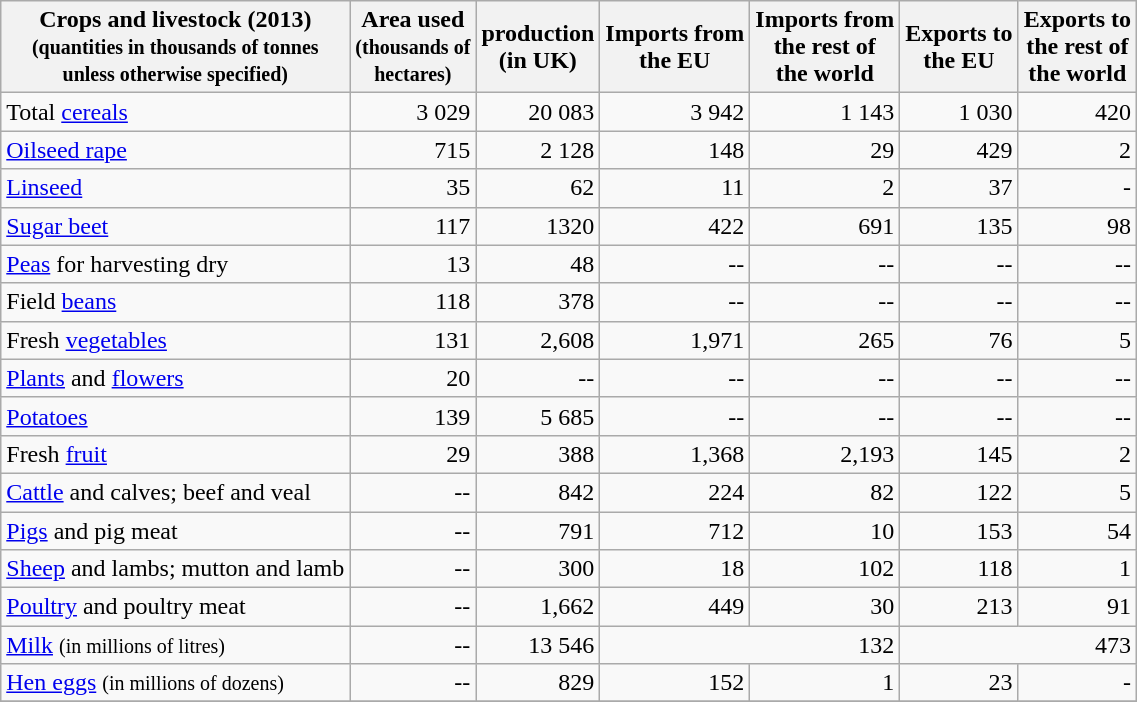<table class="wikitable">
<tr>
<th>Crops and livestock (2013)<br><small> (quantities in thousands of tonnes <br>unless otherwise specified)</small></th>
<th>Area used<br><small>(thousands of<br>hectares)</small></th>
<th>production <br>(in UK)</th>
<th>Imports from <br>the EU</th>
<th>Imports from <br>the rest of <br>the world</th>
<th>Exports to <br>the EU</th>
<th>Exports to <br>the rest of <br>the world</th>
</tr>
<tr>
<td>Total <a href='#'>cereals</a></td>
<td style="text-align:right;">3 029</td>
<td style="text-align:right;">20 083</td>
<td style="text-align:right;">3 942</td>
<td style="text-align:right;">1 143</td>
<td style="text-align:right;">1 030</td>
<td style="text-align:right;">420</td>
</tr>
<tr>
<td><a href='#'>Oilseed rape</a></td>
<td style="text-align:right;">715</td>
<td style="text-align:right;">2 128</td>
<td style="text-align:right;">148</td>
<td style="text-align:right;">29</td>
<td style="text-align:right;">429</td>
<td style="text-align:right;">2</td>
</tr>
<tr>
<td><a href='#'>Linseed</a></td>
<td style="text-align:right;">35</td>
<td style="text-align:right;">62</td>
<td style="text-align:right;">11</td>
<td style="text-align:right;">2</td>
<td style="text-align:right;">37</td>
<td style="text-align:right;">-</td>
</tr>
<tr>
<td><a href='#'>Sugar beet</a></td>
<td style="text-align:right;">117</td>
<td style="text-align:right;">1320</td>
<td style="text-align:right;">422</td>
<td style="text-align:right;">691</td>
<td style="text-align:right;">135</td>
<td style="text-align:right;">98</td>
</tr>
<tr>
<td><a href='#'>Peas</a> for harvesting dry</td>
<td style="text-align:right;">13</td>
<td style="text-align:right;">48</td>
<td style="text-align:right;">--</td>
<td style="text-align:right;">--</td>
<td style="text-align:right;">--</td>
<td style="text-align:right;">--</td>
</tr>
<tr>
<td>Field <a href='#'>beans</a></td>
<td style="text-align:right;">118</td>
<td style="text-align:right;">378</td>
<td style="text-align:right;">--</td>
<td style="text-align:right;">--</td>
<td style="text-align:right;">--</td>
<td style="text-align:right;">--</td>
</tr>
<tr>
<td>Fresh <a href='#'>vegetables</a></td>
<td style="text-align:right;">131</td>
<td style="text-align:right;">2,608</td>
<td style="text-align:right;">1,971</td>
<td style="text-align:right;">265</td>
<td style="text-align:right;">76</td>
<td style="text-align:right;">5</td>
</tr>
<tr>
<td><a href='#'>Plants</a> and <a href='#'>flowers</a></td>
<td style="text-align:right;">20</td>
<td style="text-align:right;">--</td>
<td style="text-align:right;">--</td>
<td style="text-align:right;">--</td>
<td style="text-align:right;">--</td>
<td style="text-align:right;">--</td>
</tr>
<tr>
<td><a href='#'>Potatoes</a></td>
<td style="text-align:right;">139</td>
<td style="text-align:right;">5 685</td>
<td style="text-align:right;">--</td>
<td style="text-align:right;">--</td>
<td style="text-align:right;">--</td>
<td style="text-align:right;">--</td>
</tr>
<tr>
<td>Fresh <a href='#'>fruit</a></td>
<td style="text-align:right;">29</td>
<td style="text-align:right;">388</td>
<td style="text-align:right;">1,368</td>
<td style="text-align:right;">2,193</td>
<td style="text-align:right;">145</td>
<td style="text-align:right;">2</td>
</tr>
<tr>
<td><a href='#'>Cattle</a> and calves; beef and veal</td>
<td style="text-align:right;">--</td>
<td style="text-align:right;">842</td>
<td style="text-align:right;">224</td>
<td style="text-align:right;">82</td>
<td style="text-align:right;">122</td>
<td style="text-align:right;">5</td>
</tr>
<tr>
<td><a href='#'>Pigs</a> and pig meat</td>
<td style="text-align:right;">--</td>
<td style="text-align:right;">791</td>
<td style="text-align:right;">712</td>
<td style="text-align:right;">10</td>
<td style="text-align:right;">153</td>
<td style="text-align:right;">54</td>
</tr>
<tr>
<td><a href='#'>Sheep</a> and lambs; mutton and lamb</td>
<td style="text-align:right;">--</td>
<td style="text-align:right;">300</td>
<td style="text-align:right;">18</td>
<td style="text-align:right;">102</td>
<td style="text-align:right;">118</td>
<td style="text-align:right;">1</td>
</tr>
<tr>
<td><a href='#'>Poultry</a> and poultry meat</td>
<td style="text-align:right;">--</td>
<td style="text-align:right;">1,662</td>
<td style="text-align:right;">449</td>
<td style="text-align:right;">30</td>
<td style="text-align:right;">213</td>
<td style="text-align:right;">91</td>
</tr>
<tr>
<td><a href='#'>Milk</a> <small>(in millions of litres)</small></td>
<td style="text-align:right;">--</td>
<td style="text-align:right;">13 546</td>
<td style="text-align:right;" colspan=2>132</td>
<td style="text-align:right;" colspan=2>473</td>
</tr>
<tr>
<td><a href='#'>Hen eggs</a> <small>(in millions of dozens)</small></td>
<td style="text-align:right;">--</td>
<td style="text-align:right;">829</td>
<td style="text-align:right;">152</td>
<td style="text-align:right;">1</td>
<td style="text-align:right;">23</td>
<td style="text-align:right;">-</td>
</tr>
<tr>
</tr>
</table>
